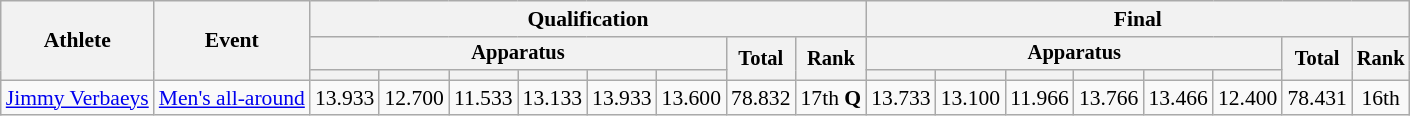<table class="wikitable" style="font-size:90%">
<tr>
<th rowspan=3>Athlete</th>
<th rowspan=3>Event</th>
<th colspan=8>Qualification</th>
<th colspan=8>Final</th>
</tr>
<tr style="font-size:95%">
<th colspan=6>Apparatus</th>
<th rowspan=2>Total</th>
<th rowspan=2>Rank</th>
<th colspan=6>Apparatus</th>
<th rowspan=2>Total</th>
<th rowspan=2>Rank</th>
</tr>
<tr style="font-size:95%">
<th></th>
<th></th>
<th></th>
<th></th>
<th></th>
<th></th>
<th></th>
<th></th>
<th></th>
<th></th>
<th></th>
<th></th>
</tr>
<tr align=center>
<td align=left><a href='#'>Jimmy Verbaeys</a></td>
<td align=left><a href='#'>Men's all-around</a></td>
<td>13.933</td>
<td>12.700</td>
<td>11.533</td>
<td>13.133</td>
<td>13.933</td>
<td>13.600</td>
<td>78.832</td>
<td>17th <strong>Q</strong></td>
<td>13.733</td>
<td>13.100</td>
<td>11.966</td>
<td>13.766</td>
<td>13.466</td>
<td>12.400</td>
<td>78.431</td>
<td>16th</td>
</tr>
</table>
